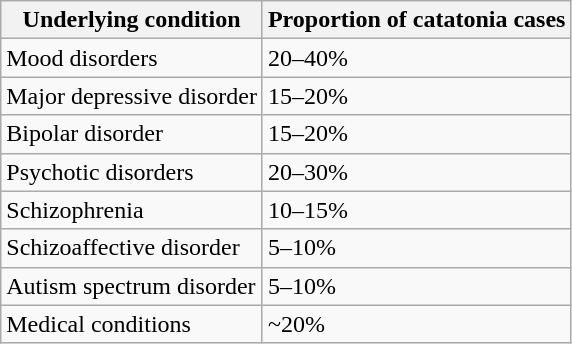<table class="wikitable">
<tr>
<th>Underlying condition</th>
<th>Proportion of catatonia cases</th>
</tr>
<tr>
<td>Mood disorders</td>
<td>20–40%</td>
</tr>
<tr>
<td>Major depressive disorder</td>
<td>15–20%</td>
</tr>
<tr>
<td>Bipolar disorder</td>
<td>15–20%</td>
</tr>
<tr>
<td>Psychotic disorders</td>
<td>20–30%</td>
</tr>
<tr>
<td>Schizophrenia</td>
<td>10–15%</td>
</tr>
<tr>
<td>Schizoaffective disorder</td>
<td>5–10%</td>
</tr>
<tr>
<td>Autism spectrum disorder</td>
<td>5–10%</td>
</tr>
<tr>
<td>Medical conditions</td>
<td>~20%</td>
</tr>
</table>
